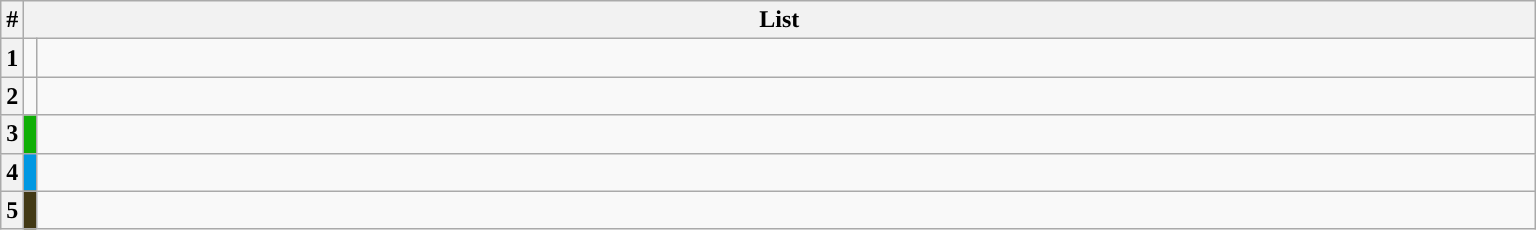<table class=wikitable>
<tr>
<th>#</th>
<th colspan=2 width=1000>List</th>
</tr>
<tr>
<th>1</th>
<td width="1" style="color:inherit;background:"></td>
<td><br>



</td>
</tr>
<tr>
<th>2</th>
<td width="1" style="color:inherit;background:"></td>
<td><br>



</td>
</tr>
<tr>
<th>3</th>
<td width="1" style="color:inherit;background:#0FAF05"></td>
<td><br>



</td>
</tr>
<tr>
<th>4</th>
<td width="1" style="color:inherit;background:#0198E2"></td>
<td><br>



</td>
</tr>
<tr>
<th>5</th>
<td width="1" style="color:inherit;background:#433A16"></td>
<td><br>



</td>
</tr>
</table>
